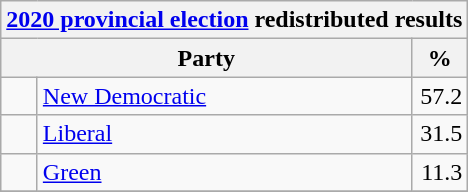<table class="wikitable">
<tr>
<th colspan="4"><a href='#'>2020 provincial election</a> redistributed results</th>
</tr>
<tr>
<th bgcolor="#DDDDFF" width="130px" colspan="2">Party</th>
<th bgcolor="#DDDDFF" width="30px">%</th>
</tr>
<tr>
<td> </td>
<td><a href='#'>New Democratic</a></td>
<td align=right>57.2</td>
</tr>
<tr>
<td> </td>
<td><a href='#'>Liberal</a></td>
<td align=right>31.5</td>
</tr>
<tr>
<td> </td>
<td><a href='#'>Green</a></td>
<td align=right>11.3</td>
</tr>
<tr>
</tr>
</table>
